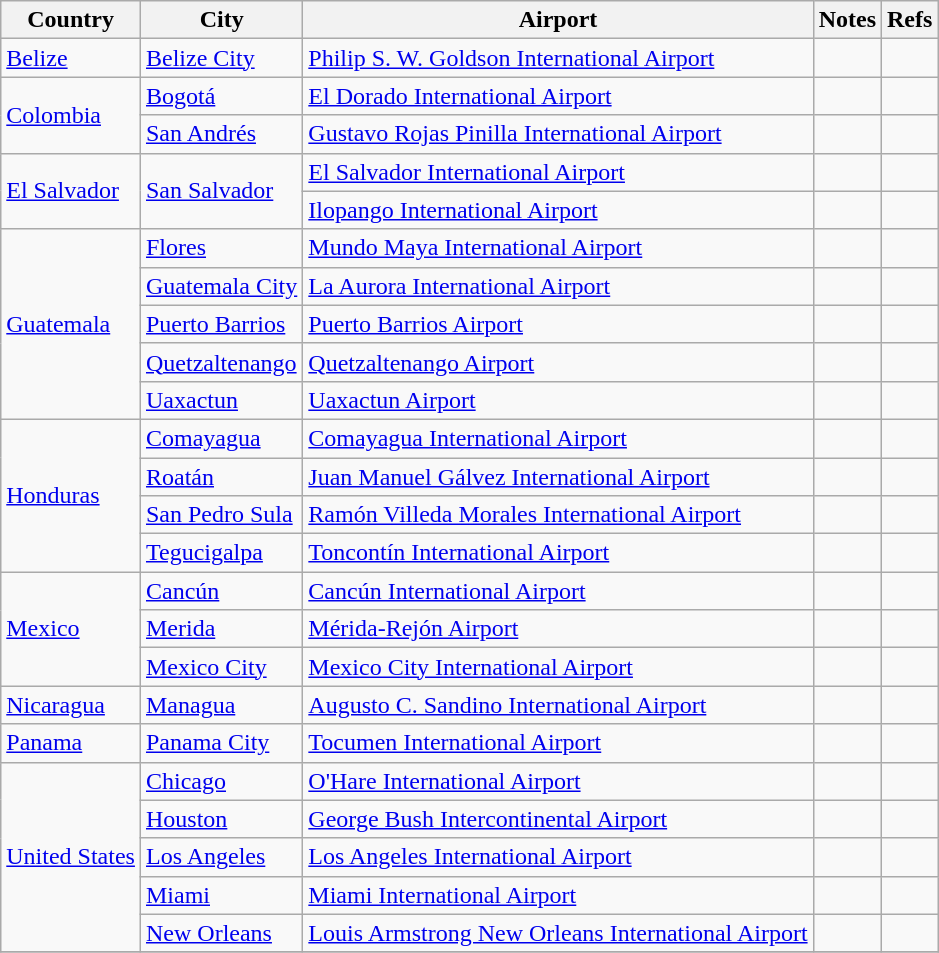<table class="wikitable sortable">
<tr>
<th>Country</th>
<th>City</th>
<th>Airport</th>
<th>Notes</th>
<th class=unsortable>Refs</th>
</tr>
<tr>
<td><a href='#'>Belize</a></td>
<td><a href='#'>Belize City</a></td>
<td><a href='#'>Philip S. W. Goldson International Airport</a></td>
<td></td>
<td></td>
</tr>
<tr>
<td rowspan=2><a href='#'>Colombia</a></td>
<td><a href='#'>Bogotá</a></td>
<td><a href='#'>El Dorado International Airport</a></td>
<td align=center></td>
<td></td>
</tr>
<tr>
<td><a href='#'>San Andrés</a></td>
<td><a href='#'>Gustavo Rojas Pinilla International Airport</a></td>
<td></td>
<td></td>
</tr>
<tr>
<td rowspan=2><a href='#'>El Salvador</a></td>
<td rowspan=2><a href='#'>San Salvador</a></td>
<td><a href='#'>El Salvador International Airport</a></td>
<td align=center></td>
<td></td>
</tr>
<tr>
<td><a href='#'>Ilopango International Airport</a></td>
<td></td>
<td></td>
</tr>
<tr>
<td rowspan=5><a href='#'>Guatemala</a></td>
<td><a href='#'>Flores</a></td>
<td><a href='#'>Mundo Maya International Airport</a></td>
<td></td>
<td></td>
</tr>
<tr>
<td><a href='#'>Guatemala City</a></td>
<td><a href='#'>La Aurora International Airport</a></td>
<td></td>
<td></td>
</tr>
<tr>
<td><a href='#'>Puerto Barrios</a></td>
<td><a href='#'>Puerto Barrios Airport</a></td>
<td></td>
<td></td>
</tr>
<tr>
<td><a href='#'>Quetzaltenango</a></td>
<td><a href='#'>Quetzaltenango Airport</a></td>
<td></td>
<td></td>
</tr>
<tr>
<td><a href='#'>Uaxactun</a></td>
<td><a href='#'>Uaxactun Airport</a></td>
<td></td>
<td></td>
</tr>
<tr>
<td rowspan=4><a href='#'>Honduras</a></td>
<td><a href='#'>Comayagua</a></td>
<td><a href='#'>Comayagua International Airport</a></td>
<td align=center></td>
<td></td>
</tr>
<tr>
<td><a href='#'>Roatán</a></td>
<td><a href='#'>Juan Manuel Gálvez International Airport</a></td>
<td></td>
<td></td>
</tr>
<tr>
<td><a href='#'>San Pedro Sula</a></td>
<td><a href='#'>Ramón Villeda Morales International Airport</a></td>
<td align=center></td>
<td></td>
</tr>
<tr>
<td><a href='#'>Tegucigalpa</a></td>
<td><a href='#'>Toncontín International Airport</a></td>
<td></td>
<td></td>
</tr>
<tr>
<td rowspan=3><a href='#'>Mexico</a></td>
<td><a href='#'>Cancún</a></td>
<td><a href='#'>Cancún International Airport</a></td>
<td align=center></td>
<td></td>
</tr>
<tr>
<td><a href='#'>Merida</a></td>
<td><a href='#'>Mérida-Rejón Airport</a></td>
<td></td>
<td></td>
</tr>
<tr>
<td><a href='#'>Mexico City</a></td>
<td><a href='#'>Mexico City International Airport</a></td>
<td></td>
<td></td>
</tr>
<tr>
<td><a href='#'>Nicaragua</a></td>
<td><a href='#'>Managua</a></td>
<td><a href='#'>Augusto C. Sandino International Airport</a></td>
<td></td>
<td></td>
</tr>
<tr>
<td><a href='#'>Panama</a></td>
<td><a href='#'>Panama City</a></td>
<td><a href='#'>Tocumen International Airport</a></td>
<td></td>
<td></td>
</tr>
<tr>
<td rowspan=5><a href='#'>United States</a></td>
<td><a href='#'>Chicago</a></td>
<td><a href='#'>O'Hare International Airport</a></td>
<td align=center></td>
<td></td>
</tr>
<tr>
<td><a href='#'>Houston</a></td>
<td><a href='#'>George Bush Intercontinental Airport</a></td>
<td></td>
<td></td>
</tr>
<tr>
<td><a href='#'>Los Angeles</a></td>
<td><a href='#'>Los Angeles International Airport</a></td>
<td align=center></td>
<td></td>
</tr>
<tr>
<td><a href='#'>Miami</a></td>
<td><a href='#'>Miami International Airport</a></td>
<td></td>
<td></td>
</tr>
<tr>
<td><a href='#'>New Orleans</a></td>
<td><a href='#'>Louis Armstrong New Orleans International Airport</a></td>
<td></td>
<td></td>
</tr>
<tr>
</tr>
</table>
